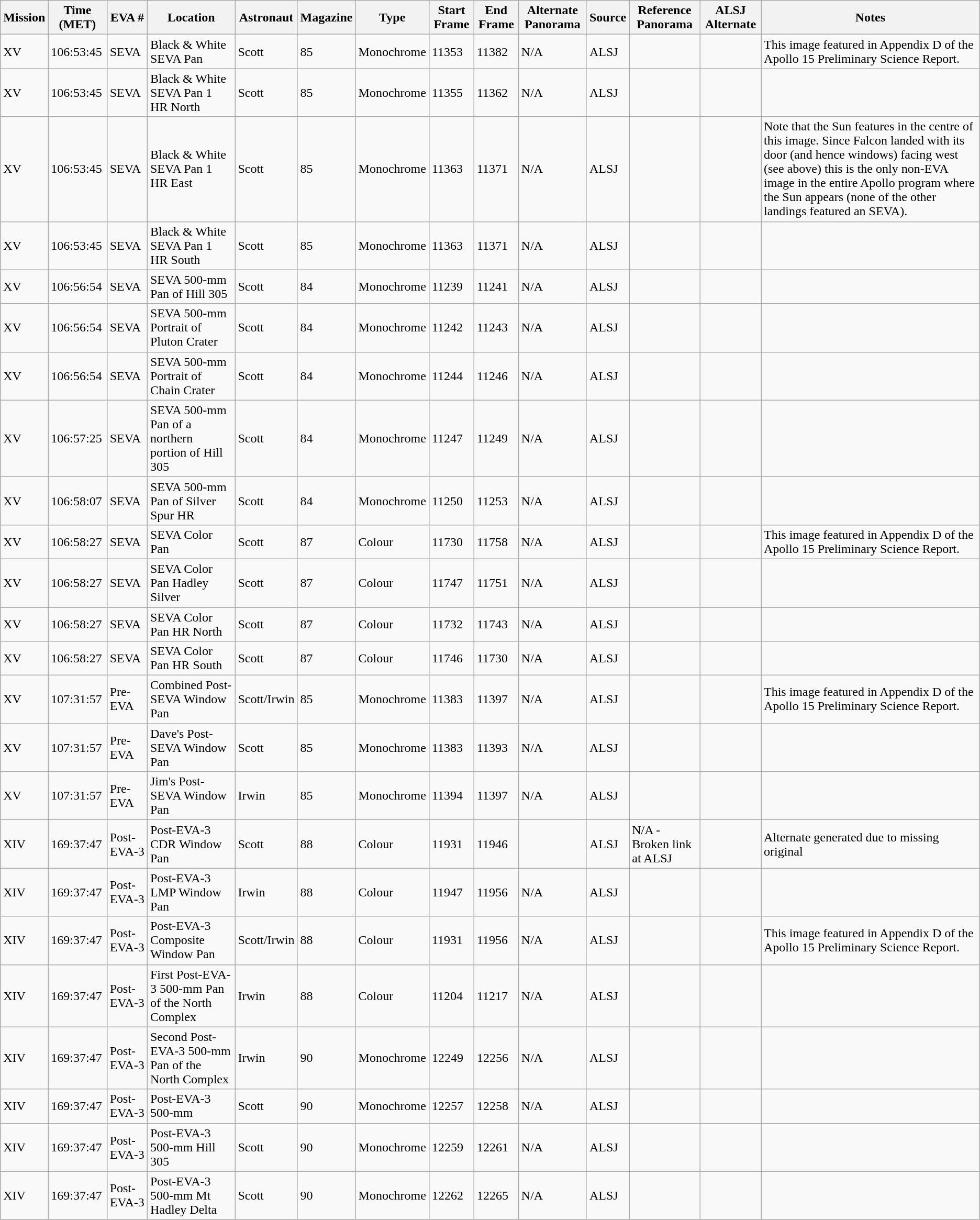<table class="wikitable">
<tr>
<th>Mission</th>
<th>Time (MET)</th>
<th>EVA #</th>
<th>Location</th>
<th>Astronaut</th>
<th>Magazine</th>
<th>Type</th>
<th>Start Frame</th>
<th>End Frame</th>
<th>Alternate Panorama</th>
<th>Source</th>
<th>Reference Panorama</th>
<th>ALSJ Alternate</th>
<th>Notes</th>
</tr>
<tr>
<td>XV</td>
<td>106:53:45</td>
<td>SEVA</td>
<td>Black & White SEVA Pan</td>
<td>Scott</td>
<td>85</td>
<td>Monochrome</td>
<td>11353</td>
<td>11382</td>
<td>N/A</td>
<td>ALSJ</td>
<td></td>
<td></td>
<td>This image featured in Appendix D of the Apollo 15 Preliminary Science Report.</td>
</tr>
<tr>
<td>XV</td>
<td>106:53:45</td>
<td>SEVA</td>
<td>Black & White SEVA Pan 1 HR North</td>
<td>Scott</td>
<td>85</td>
<td>Monochrome</td>
<td>11355</td>
<td>11362</td>
<td>N/A</td>
<td>ALSJ</td>
<td></td>
<td></td>
<td></td>
</tr>
<tr>
<td>XV</td>
<td>106:53:45</td>
<td>SEVA</td>
<td>Black & White SEVA Pan 1 HR East</td>
<td>Scott</td>
<td>85</td>
<td>Monochrome</td>
<td>11363</td>
<td>11371</td>
<td>N/A</td>
<td>ALSJ</td>
<td></td>
<td></td>
<td>Note that the Sun features in the centre of this image. Since Falcon landed with its door (and hence windows) facing west (see above) this is the only non-EVA image in the entire Apollo program where the Sun appears (none of the other landings featured an SEVA).</td>
</tr>
<tr>
<td>XV</td>
<td>106:53:45</td>
<td>SEVA</td>
<td>Black & White SEVA Pan 1 HR South</td>
<td>Scott</td>
<td>85</td>
<td>Monochrome</td>
<td>11363</td>
<td>11371</td>
<td>N/A</td>
<td>ALSJ</td>
<td></td>
<td></td>
<td></td>
</tr>
<tr>
<td>XV</td>
<td>106:56:54</td>
<td>SEVA</td>
<td>SEVA 500-mm Pan of Hill 305</td>
<td>Scott</td>
<td>84</td>
<td>Monochrome</td>
<td>11239</td>
<td>11241</td>
<td>N/A</td>
<td>ALSJ</td>
<td></td>
<td></td>
<td></td>
</tr>
<tr>
<td>XV</td>
<td>106:56:54</td>
<td>SEVA</td>
<td>SEVA 500-mm Portrait of Pluton Crater</td>
<td>Scott</td>
<td>84</td>
<td>Monochrome</td>
<td>11242</td>
<td>11243</td>
<td>N/A</td>
<td>ALSJ</td>
<td></td>
<td></td>
<td></td>
</tr>
<tr>
<td>XV</td>
<td>106:56:54</td>
<td>SEVA</td>
<td>SEVA 500-mm Portrait of Chain Crater</td>
<td>Scott</td>
<td>84</td>
<td>Monochrome</td>
<td>11244</td>
<td>11246</td>
<td>N/A</td>
<td>ALSJ</td>
<td></td>
<td></td>
<td></td>
</tr>
<tr>
<td>XV</td>
<td>106:57:25</td>
<td>SEVA</td>
<td>SEVA 500-mm Pan of a northern portion of Hill 305</td>
<td>Scott</td>
<td>84</td>
<td>Monochrome</td>
<td>11247</td>
<td>11249</td>
<td>N/A</td>
<td>ALSJ</td>
<td></td>
<td></td>
<td></td>
</tr>
<tr>
<td>XV</td>
<td>106:58:07</td>
<td>SEVA</td>
<td>SEVA 500-mm Pan of Silver Spur HR</td>
<td>Scott</td>
<td>84</td>
<td>Monochrome</td>
<td>11250</td>
<td>11253</td>
<td>N/A</td>
<td>ALSJ</td>
<td></td>
<td></td>
<td></td>
</tr>
<tr>
<td>XV</td>
<td>106:58:27</td>
<td>SEVA</td>
<td>SEVA Color Pan</td>
<td>Scott</td>
<td>87</td>
<td>Colour</td>
<td>11730</td>
<td>11758</td>
<td>N/A</td>
<td>ALSJ</td>
<td></td>
<td></td>
<td>This image featured in Appendix D of the Apollo 15 Preliminary Science Report.</td>
</tr>
<tr>
<td>XV</td>
<td>106:58:27</td>
<td>SEVA</td>
<td>SEVA Color Pan Hadley Silver</td>
<td>Scott</td>
<td>87</td>
<td>Colour</td>
<td>11747</td>
<td>11751</td>
<td>N/A</td>
<td>ALSJ</td>
<td></td>
<td></td>
<td></td>
</tr>
<tr>
<td>XV</td>
<td>106:58:27</td>
<td>SEVA</td>
<td>SEVA Color Pan HR North</td>
<td>Scott</td>
<td>87</td>
<td>Colour</td>
<td>11732</td>
<td>11743</td>
<td>N/A</td>
<td>ALSJ</td>
<td></td>
<td></td>
<td></td>
</tr>
<tr>
<td>XV</td>
<td>106:58:27</td>
<td>SEVA</td>
<td>SEVA Color Pan HR South</td>
<td>Scott</td>
<td>87</td>
<td>Colour</td>
<td>11746</td>
<td>11730</td>
<td>N/A</td>
<td>ALSJ</td>
<td></td>
<td></td>
<td></td>
</tr>
<tr>
<td>XV</td>
<td>107:31:57</td>
<td>Pre-EVA</td>
<td>Combined Post-SEVA Window Pan</td>
<td>Scott/Irwin</td>
<td>85</td>
<td>Monochrome</td>
<td>11383</td>
<td>11397</td>
<td>N/A</td>
<td>ALSJ</td>
<td></td>
<td></td>
<td>This image featured in Appendix D of the Apollo 15 Preliminary Science Report.</td>
</tr>
<tr>
<td>XV</td>
<td>107:31:57</td>
<td>Pre-EVA</td>
<td>Dave's Post-SEVA Window Pan</td>
<td>Scott</td>
<td>85</td>
<td>Monochrome</td>
<td>11383</td>
<td>11393</td>
<td>N/A</td>
<td>ALSJ</td>
<td></td>
<td></td>
<td></td>
</tr>
<tr>
<td>XV</td>
<td>107:31:57</td>
<td>Pre-EVA</td>
<td>Jim's Post-SEVA Window Pan</td>
<td>Irwin</td>
<td>85</td>
<td>Monochrome</td>
<td>11394</td>
<td>11397</td>
<td>N/A</td>
<td>ALSJ</td>
<td></td>
<td></td>
<td></td>
</tr>
<tr>
<td>XIV</td>
<td>169:37:47</td>
<td>Post-EVA-3</td>
<td>Post-EVA-3 CDR Window Pan</td>
<td>Scott</td>
<td>88</td>
<td>Colour</td>
<td>11931</td>
<td>11946</td>
<td></td>
<td>ALSJ</td>
<td>N/A - Broken link at ALSJ</td>
<td></td>
<td>Alternate generated due to missing original</td>
</tr>
<tr>
<td>XIV</td>
<td>169:37:47</td>
<td>Post-EVA-3</td>
<td>Post-EVA-3 LMP Window Pan</td>
<td>Irwin</td>
<td>88</td>
<td>Colour</td>
<td>11947</td>
<td>11956</td>
<td>N/A</td>
<td>ALSJ</td>
<td></td>
<td></td>
<td></td>
</tr>
<tr>
<td>XIV</td>
<td>169:37:47</td>
<td>Post-EVA-3</td>
<td>Post-EVA-3 Composite Window Pan</td>
<td>Scott/Irwin</td>
<td>88</td>
<td>Colour</td>
<td>11931</td>
<td>11956</td>
<td>N/A</td>
<td>ALSJ</td>
<td></td>
<td></td>
<td>This image featured in Appendix D of the Apollo 15 Preliminary Science Report.</td>
</tr>
<tr>
<td>XIV</td>
<td>169:37:47</td>
<td>Post-EVA-3</td>
<td>First Post-EVA-3 500-mm Pan of the North Complex</td>
<td>Irwin</td>
<td>88</td>
<td>Colour</td>
<td>11204</td>
<td>11217</td>
<td>N/A</td>
<td>ALSJ</td>
<td></td>
<td></td>
<td></td>
</tr>
<tr>
<td>XIV</td>
<td>169:37:47</td>
<td>Post-EVA-3</td>
<td>Second Post-EVA-3 500-mm Pan of the North Complex</td>
<td>Irwin</td>
<td>90</td>
<td>Monochrome</td>
<td>12249</td>
<td>12256</td>
<td>N/A</td>
<td>ALSJ</td>
<td></td>
<td></td>
<td></td>
</tr>
<tr>
<td>XIV</td>
<td>169:37:47</td>
<td>Post-EVA-3</td>
<td>Post-EVA-3 500-mm</td>
<td>Scott</td>
<td>90</td>
<td>Monochrome</td>
<td>12257</td>
<td>12258</td>
<td>N/A</td>
<td>ALSJ</td>
<td></td>
<td></td>
<td></td>
</tr>
<tr>
<td>XIV</td>
<td>169:37:47</td>
<td>Post-EVA-3</td>
<td>Post-EVA-3 500-mm Hill 305</td>
<td>Scott</td>
<td>90</td>
<td>Monochrome</td>
<td>12259</td>
<td>12261</td>
<td>N/A</td>
<td>ALSJ</td>
<td></td>
<td></td>
<td></td>
</tr>
<tr>
<td>XIV</td>
<td>169:37:47</td>
<td>Post-EVA-3</td>
<td>Post-EVA-3 500-mm Mt Hadley Delta</td>
<td>Scott</td>
<td>90</td>
<td>Monochrome</td>
<td>12262</td>
<td>12265</td>
<td>N/A</td>
<td>ALSJ</td>
<td></td>
<td></td>
<td></td>
</tr>
</table>
